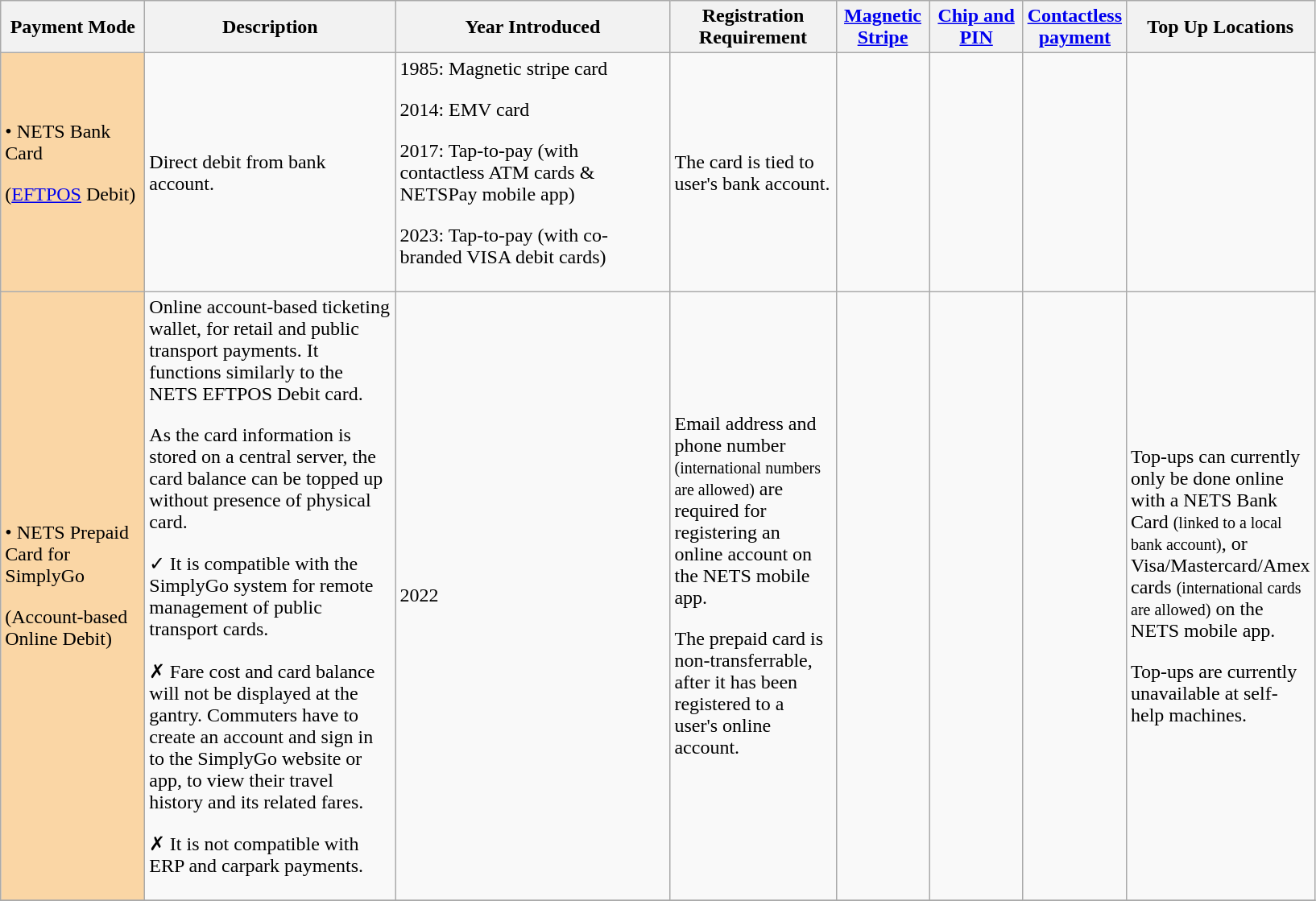<table class="wikitable" style="text-align: left;">
<tr>
<th scope="col" style="width: 112px;">Payment Mode</th>
<th scope="col" style="width: 200px;">Description</th>
<th scope="col" style="width: 220px;">Year Introduced</th>
<th scope="col" style="width: 130px;">Registration Requirement</th>
<th scope="col" style="width: 70px;"><a href='#'>Magnetic Stripe</a></th>
<th scope="col" style="width: 70px;"><a href='#'>Chip and PIN</a></th>
<th scope="col" style="width: 70px;"><a href='#'>Contactless payment</a></th>
<th scope="col" style="width: 70px;">Top Up Locations</th>
</tr>
<tr>
<td style="background:#fad6a5;">• NETS Bank Card <p> (<a href='#'>EFTPOS</a> Debit)</p></td>
<td>Direct debit from bank account.</td>
<td>1985: Magnetic stripe card <p> 2014: EMV card </p><p> 2017: Tap-to-pay (with contactless ATM cards & NETSPay mobile app) </p><p> 2023: Tap-to-pay (with co-branded VISA debit cards) </p></td>
<td>The card is tied to user's bank account.</td>
<td></td>
<td></td>
<td></td>
<td></td>
</tr>
<tr>
<td style="background:#fad6a5;">• NETS Prepaid Card for SimplyGo <p> (Account-based Online Debit)</p></td>
<td>Online account-based ticketing wallet, for retail and public transport payments. It functions similarly to the NETS EFTPOS Debit card. <p> As the card information is stored on a central server, the card balance can be topped up without presence of physical card.</p> <p>✓ It is compatible with the SimplyGo system for remote management of public transport cards.</p> <p>✗ Fare cost and card balance will not be displayed at the gantry. Commuters have to create an account and sign in to the SimplyGo website or app, to view their travel history and its related fares.</p> <p>✗ It is not compatible with ERP and carpark payments.</p></td>
<td>2022</td>
<td>Email address and phone number <small>(international numbers are allowed)</small> are required for registering an online account on the NETS mobile app. <p> The prepaid card is non-transferrable, after it has been registered to a user's online account.</p></td>
<td></td>
<td></td>
<td></td>
<td>Top-ups can currently only be done online with a NETS Bank Card <small>(linked to a local bank account)</small>, or Visa/Mastercard/Amex cards <small>(international cards are allowed)</small> on the NETS mobile app. <p> Top-ups are currently unavailable at self-help machines.</p></td>
</tr>
<tr>
</tr>
</table>
